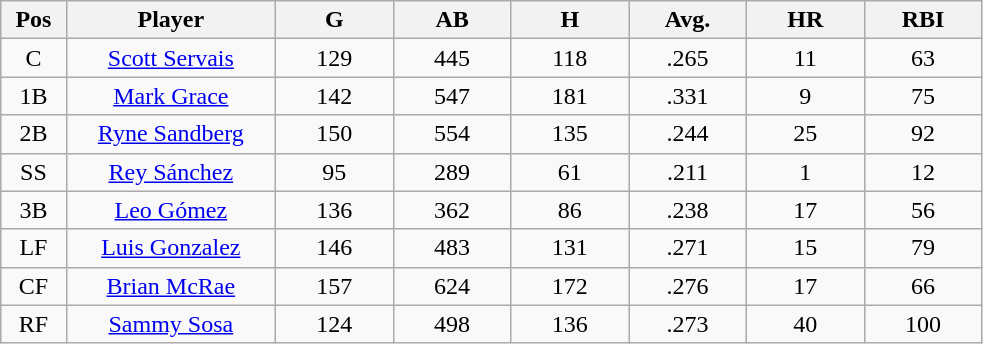<table class="wikitable sortable">
<tr>
<th bgcolor="#DDDDFF" width="5%">Pos</th>
<th bgcolor="#DDDDFF" width="16%">Player</th>
<th bgcolor="#DDDDFF" width="9%">G</th>
<th bgcolor="#DDDDFF" width="9%">AB</th>
<th bgcolor="#DDDDFF" width="9%">H</th>
<th bgcolor="#DDDDFF" width="9%">Avg.</th>
<th bgcolor="#DDDDFF" width="9%">HR</th>
<th bgcolor="#DDDDFF" width="9%">RBI</th>
</tr>
<tr align="center">
<td>C</td>
<td><a href='#'>Scott Servais</a></td>
<td>129</td>
<td>445</td>
<td>118</td>
<td>.265</td>
<td>11</td>
<td>63</td>
</tr>
<tr align=center>
<td>1B</td>
<td><a href='#'>Mark Grace</a></td>
<td>142</td>
<td>547</td>
<td>181</td>
<td>.331</td>
<td>9</td>
<td>75</td>
</tr>
<tr align=center>
<td>2B</td>
<td><a href='#'>Ryne Sandberg</a></td>
<td>150</td>
<td>554</td>
<td>135</td>
<td>.244</td>
<td>25</td>
<td>92</td>
</tr>
<tr align=center>
<td>SS</td>
<td><a href='#'>Rey Sánchez</a></td>
<td>95</td>
<td>289</td>
<td>61</td>
<td>.211</td>
<td>1</td>
<td>12</td>
</tr>
<tr align=center>
<td>3B</td>
<td><a href='#'>Leo Gómez</a></td>
<td>136</td>
<td>362</td>
<td>86</td>
<td>.238</td>
<td>17</td>
<td>56</td>
</tr>
<tr align=center>
<td>LF</td>
<td><a href='#'>Luis Gonzalez</a></td>
<td>146</td>
<td>483</td>
<td>131</td>
<td>.271</td>
<td>15</td>
<td>79</td>
</tr>
<tr align=center>
<td>CF</td>
<td><a href='#'>Brian McRae</a></td>
<td>157</td>
<td>624</td>
<td>172</td>
<td>.276</td>
<td>17</td>
<td>66</td>
</tr>
<tr align=center>
<td>RF</td>
<td><a href='#'>Sammy Sosa</a></td>
<td>124</td>
<td>498</td>
<td>136</td>
<td>.273</td>
<td>40</td>
<td>100</td>
</tr>
</table>
